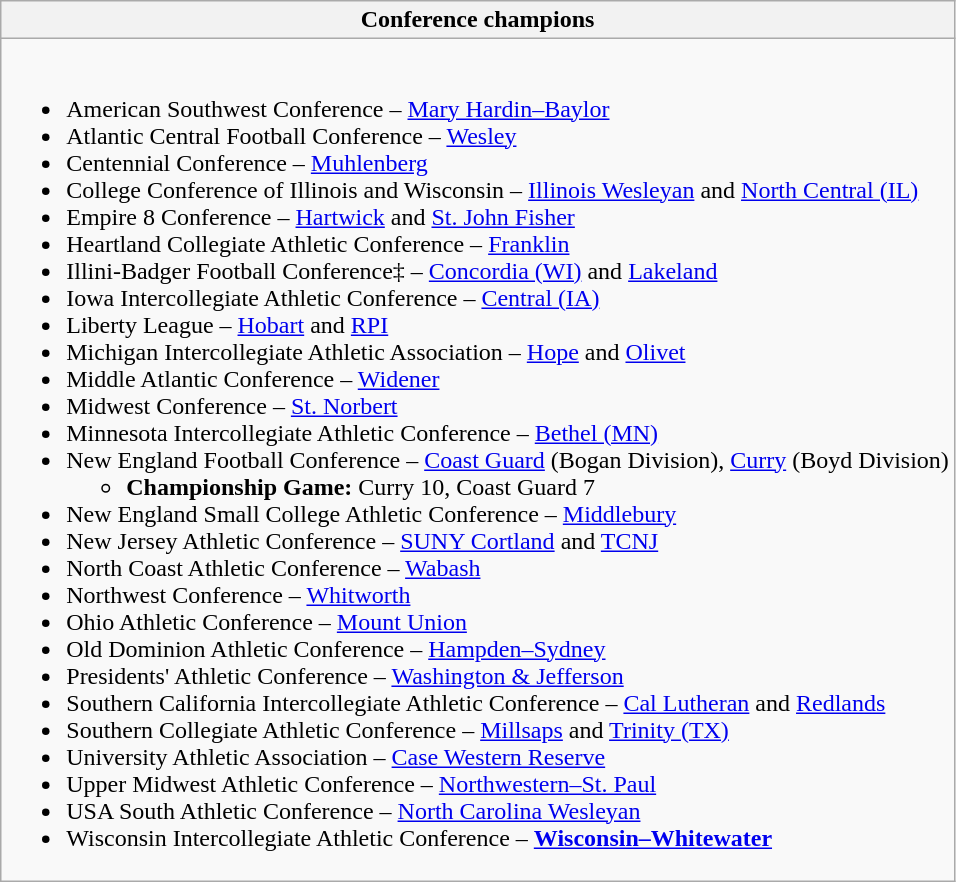<table class="wikitable">
<tr>
<th>Conference champions</th>
</tr>
<tr>
<td><br><ul><li>American Southwest Conference – <a href='#'>Mary Hardin–Baylor</a></li><li>Atlantic Central Football Conference – <a href='#'>Wesley</a></li><li>Centennial Conference – <a href='#'>Muhlenberg</a></li><li>College Conference of Illinois and Wisconsin – <a href='#'>Illinois Wesleyan</a> and <a href='#'>North Central (IL)</a></li><li>Empire 8 Conference – <a href='#'>Hartwick</a> and <a href='#'>St. John Fisher</a></li><li>Heartland Collegiate Athletic Conference – <a href='#'>Franklin</a></li><li>Illini-Badger Football Conference‡ – <a href='#'>Concordia (WI)</a> and <a href='#'>Lakeland</a></li><li>Iowa Intercollegiate Athletic Conference – <a href='#'>Central (IA)</a></li><li>Liberty League – <a href='#'>Hobart</a> and <a href='#'>RPI</a></li><li>Michigan Intercollegiate Athletic Association – <a href='#'>Hope</a> and <a href='#'>Olivet</a></li><li>Middle Atlantic Conference – <a href='#'>Widener</a></li><li>Midwest Conference – <a href='#'>St. Norbert</a></li><li>Minnesota Intercollegiate Athletic Conference – <a href='#'>Bethel (MN)</a></li><li>New England Football Conference – <a href='#'>Coast Guard</a> (Bogan Division), <a href='#'>Curry</a> (Boyd Division)<ul><li><strong>Championship Game:</strong> Curry 10, Coast Guard 7</li></ul></li><li>New England Small College Athletic Conference – <a href='#'>Middlebury</a></li><li>New Jersey Athletic Conference – <a href='#'>SUNY Cortland</a> and <a href='#'>TCNJ</a></li><li>North Coast Athletic Conference – <a href='#'>Wabash</a></li><li>Northwest Conference – <a href='#'>Whitworth</a></li><li>Ohio Athletic Conference – <a href='#'>Mount Union</a></li><li>Old Dominion Athletic Conference – <a href='#'>Hampden–Sydney</a></li><li>Presidents' Athletic Conference – <a href='#'>Washington & Jefferson</a></li><li>Southern California Intercollegiate Athletic Conference – <a href='#'>Cal Lutheran</a> and <a href='#'>Redlands</a></li><li>Southern Collegiate Athletic Conference – <a href='#'>Millsaps</a> and <a href='#'>Trinity (TX)</a></li><li>University Athletic Association – <a href='#'>Case Western Reserve</a></li><li>Upper Midwest Athletic Conference – <a href='#'>Northwestern–St. Paul</a></li><li>USA South Athletic Conference – <a href='#'>North Carolina Wesleyan</a></li><li>Wisconsin Intercollegiate Athletic Conference – <strong><a href='#'>Wisconsin–Whitewater</a></strong></li></ul></td>
</tr>
</table>
